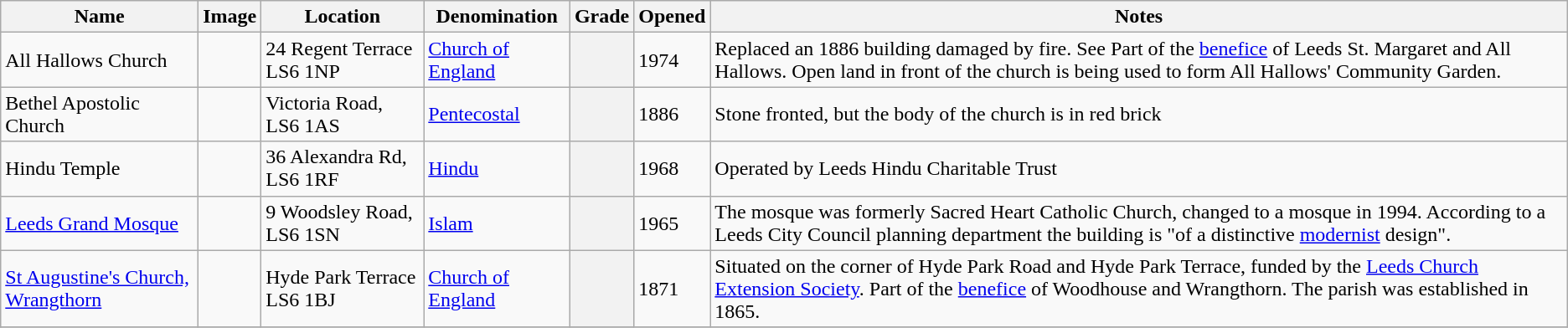<table class="wikitable sortable">
<tr>
<th>Name</th>
<th class="unsortable">Image</th>
<th>Location</th>
<th>Denomination</th>
<th>Grade</th>
<th>Opened</th>
<th class="unsortable">Notes</th>
</tr>
<tr>
<td>All Hallows Church </td>
<td></td>
<td>24 Regent Terrace<br>LS6 1NP</td>
<td><a href='#'>Church of England</a></td>
<th></th>
<td>1974</td>
<td>Replaced an 1886 building damaged by fire. See  Part of the <a href='#'>benefice</a> of Leeds St. Margaret and All Hallows. Open land in front of the church is being used to form All Hallows' Community Garden.</td>
</tr>
<tr>
<td>Bethel Apostolic Church </td>
<td></td>
<td>Victoria Road, LS6 1AS</td>
<td><a href='#'>Pentecostal</a></td>
<th></th>
<td>1886</td>
<td>Stone fronted, but the body of the church is in red brick</td>
</tr>
<tr>
<td>Hindu Temple </td>
<td></td>
<td>36 Alexandra Rd, LS6 1RF</td>
<td><a href='#'>Hindu</a></td>
<th></th>
<td>1968</td>
<td>Operated by Leeds Hindu Charitable Trust</td>
</tr>
<tr>
<td><a href='#'>Leeds Grand Mosque</a></td>
<td></td>
<td>9 Woodsley Road, LS6 1SN</td>
<td><a href='#'>Islam</a></td>
<th></th>
<td>1965</td>
<td>The mosque was formerly Sacred Heart Catholic Church, changed to a mosque in 1994. According to a Leeds City Council planning department the building is "of a distinctive <a href='#'>modernist</a> design".</td>
</tr>
<tr>
<td><a href='#'>St Augustine's Church, Wrangthorn</a></td>
<td></td>
<td>Hyde Park Terrace<br>LS6 1BJ</td>
<td><a href='#'>Church of England</a></td>
<th></th>
<td>1871</td>
<td>Situated on the corner of Hyde Park Road and Hyde Park Terrace, funded by the <a href='#'>Leeds Church Extension Society</a>. Part of the <a href='#'>benefice</a> of Woodhouse and Wrangthorn. The parish was established in 1865.</td>
</tr>
<tr>
</tr>
</table>
